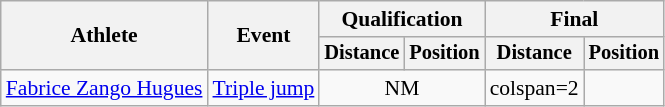<table class=wikitable style="font-size:90%">
<tr>
<th rowspan="2">Athlete</th>
<th rowspan="2">Event</th>
<th colspan="2">Qualification</th>
<th colspan="2">Final</th>
</tr>
<tr style="font-size:95%">
<th>Distance</th>
<th>Position</th>
<th>Distance</th>
<th>Position</th>
</tr>
<tr style=text-align:center>
<td style=text-align:left><a href='#'>Fabrice Zango Hugues</a></td>
<td style=text-align:left><a href='#'>Triple jump</a></td>
<td colspan=2>NM</td>
<td>colspan=2 </td>
</tr>
</table>
